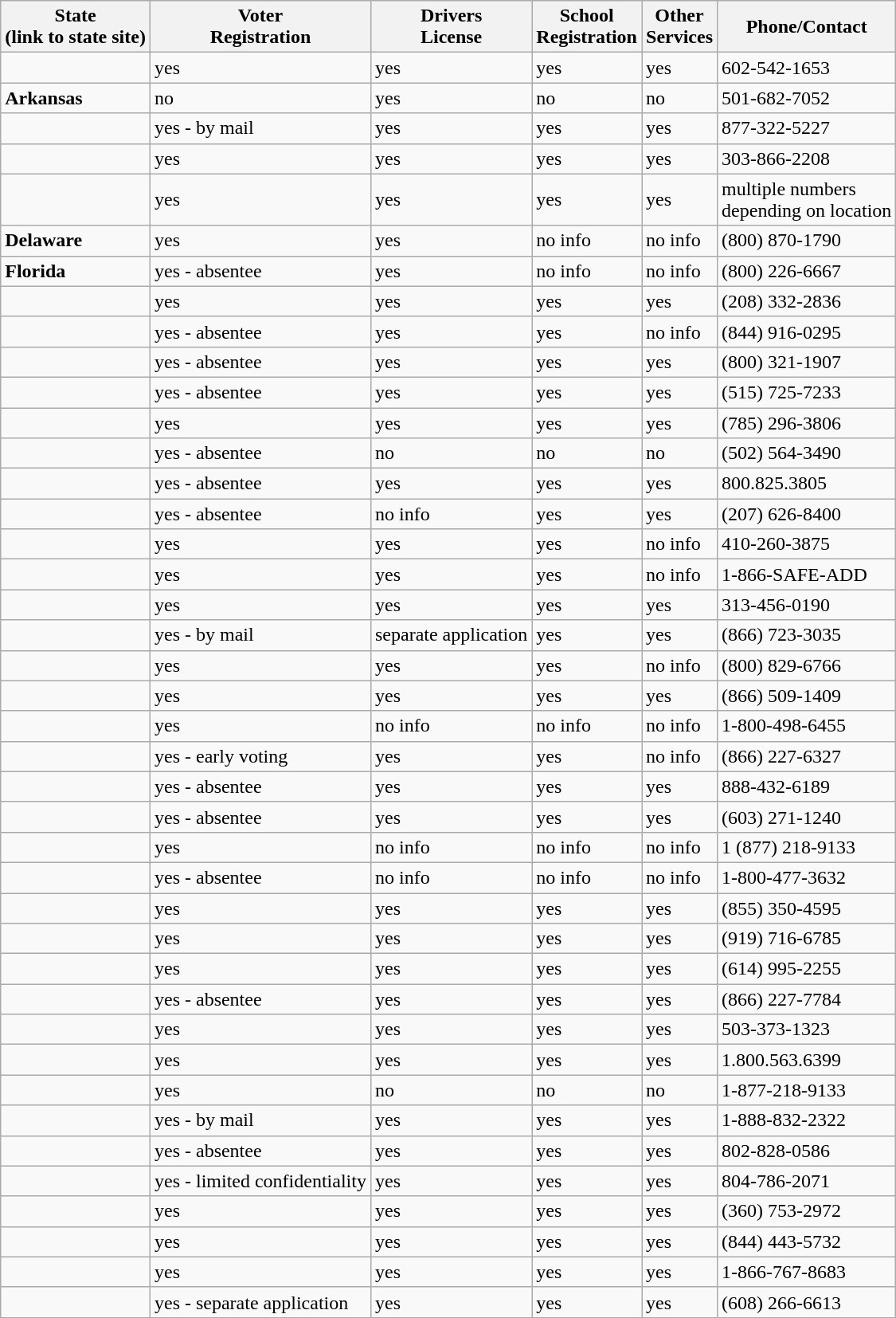<table class="wikitable">
<tr>
<th>State<br>(link to state site)</th>
<th>Voter<br>Registration</th>
<th>Drivers<br>License</th>
<th>School<br>Registration</th>
<th>Other<br>Services </th>
<th>Phone/Contact</th>
</tr>
<tr>
<td></td>
<td>yes</td>
<td>yes</td>
<td>yes</td>
<td>yes</td>
<td>602-542-1653</td>
</tr>
<tr>
<td><strong>Arkansas</strong></td>
<td>no</td>
<td>yes</td>
<td>no</td>
<td>no</td>
<td>501-682-7052</td>
</tr>
<tr>
<td><strong></strong></td>
<td>yes - by mail</td>
<td>yes</td>
<td>yes</td>
<td>yes</td>
<td>877-322-5227</td>
</tr>
<tr>
<td></td>
<td>yes</td>
<td>yes</td>
<td>yes</td>
<td>yes</td>
<td>303-866-2208</td>
</tr>
<tr>
<td></td>
<td>yes</td>
<td>yes</td>
<td>yes</td>
<td>yes</td>
<td>multiple numbers<br>depending on location</td>
</tr>
<tr>
<td><strong>Delaware</strong></td>
<td>yes</td>
<td>yes</td>
<td>no info</td>
<td>no info</td>
<td>(800) 870-1790</td>
</tr>
<tr>
<td><strong>Florida</strong></td>
<td>yes - absentee</td>
<td>yes</td>
<td>no info</td>
<td>no info</td>
<td>(800) 226-6667</td>
</tr>
<tr>
<td></td>
<td>yes</td>
<td>yes</td>
<td>yes</td>
<td>yes</td>
<td>(208) 332-2836</td>
</tr>
<tr>
<td></td>
<td>yes - absentee</td>
<td>yes</td>
<td>yes</td>
<td>no info</td>
<td>(844) 916-0295</td>
</tr>
<tr>
<td></td>
<td>yes - absentee</td>
<td>yes</td>
<td>yes</td>
<td>yes</td>
<td>(800) 321-1907</td>
</tr>
<tr>
<td><strong></strong></td>
<td>yes - absentee</td>
<td>yes</td>
<td>yes</td>
<td>yes</td>
<td>(515) 725-7233</td>
</tr>
<tr>
<td><strong></strong></td>
<td>yes</td>
<td>yes</td>
<td>yes</td>
<td>yes</td>
<td>(785) 296-3806</td>
</tr>
<tr>
<td><strong></strong></td>
<td>yes - absentee</td>
<td>no</td>
<td>no</td>
<td>no</td>
<td>(502) 564-3490</td>
</tr>
<tr>
<td><strong></strong></td>
<td>yes - absentee</td>
<td>yes</td>
<td>yes</td>
<td>yes</td>
<td>800.825.3805</td>
</tr>
<tr>
<td><strong></strong></td>
<td>yes - absentee</td>
<td>no info</td>
<td>yes</td>
<td>yes</td>
<td>(207) 626-8400</td>
</tr>
<tr>
<td><strong></strong></td>
<td>yes</td>
<td>yes</td>
<td>yes</td>
<td>no info</td>
<td>410-260-3875 </td>
</tr>
<tr>
<td><strong></strong></td>
<td>yes</td>
<td>yes</td>
<td>yes</td>
<td>no info</td>
<td>1-866-SAFE-ADD</td>
</tr>
<tr>
<td><strong></strong></td>
<td>yes</td>
<td>yes</td>
<td>yes</td>
<td>yes</td>
<td>313-456-0190</td>
</tr>
<tr>
<td><strong></strong></td>
<td>yes - by mail</td>
<td>separate application</td>
<td>yes</td>
<td>yes</td>
<td>(866) 723-3035</td>
</tr>
<tr>
<td><strong></strong></td>
<td>yes</td>
<td>yes</td>
<td>yes</td>
<td>no info</td>
<td>(800) 829-6766</td>
</tr>
<tr>
<td><strong></strong></td>
<td>yes</td>
<td>yes</td>
<td>yes</td>
<td>yes</td>
<td>(866) 509-1409</td>
</tr>
<tr>
<td><strong></strong></td>
<td>yes</td>
<td>no info</td>
<td>no info</td>
<td>no info</td>
<td>1-800-498-6455</td>
</tr>
<tr>
<td><strong></strong></td>
<td>yes - early voting</td>
<td>yes</td>
<td>yes</td>
<td>no info</td>
<td>(866) 227-6327</td>
</tr>
<tr>
<td><strong></strong></td>
<td>yes - absentee</td>
<td>yes</td>
<td>yes</td>
<td>yes</td>
<td>888-432-6189</td>
</tr>
<tr>
<td><strong></strong></td>
<td>yes - absentee</td>
<td>yes</td>
<td>yes</td>
<td>yes</td>
<td>(603) 271-1240</td>
</tr>
<tr>
<td><strong></strong></td>
<td>yes</td>
<td>no info</td>
<td>no info</td>
<td>no info</td>
<td>1 (877) 218-9133</td>
</tr>
<tr>
<td><strong></strong></td>
<td>yes - absentee</td>
<td>no info</td>
<td>no info</td>
<td>no info</td>
<td>1-800-477-3632</td>
</tr>
<tr>
<td><strong></strong></td>
<td>yes</td>
<td>yes</td>
<td>yes</td>
<td>yes</td>
<td>(855) 350-4595</td>
</tr>
<tr>
<td><strong></strong></td>
<td>yes</td>
<td>yes</td>
<td>yes</td>
<td>yes</td>
<td>(919) 716-6785</td>
</tr>
<tr>
<td><strong></strong></td>
<td>yes</td>
<td>yes</td>
<td>yes</td>
<td>yes</td>
<td>(614) 995-2255</td>
</tr>
<tr>
<td><strong></strong></td>
<td>yes - absentee</td>
<td>yes</td>
<td>yes</td>
<td>yes</td>
<td>(866) 227-7784</td>
</tr>
<tr>
<td><strong></strong></td>
<td>yes</td>
<td>yes</td>
<td>yes</td>
<td>yes</td>
<td>503-373-1323</td>
</tr>
<tr>
<td><strong></strong></td>
<td>yes</td>
<td>yes</td>
<td>yes</td>
<td>yes</td>
<td>1.800.563.6399</td>
</tr>
<tr>
<td><strong></strong></td>
<td>yes</td>
<td>no</td>
<td>no</td>
<td>no</td>
<td>1-877-218-9133</td>
</tr>
<tr>
<td><strong></strong></td>
<td>yes - by mail</td>
<td>yes</td>
<td>yes</td>
<td>yes</td>
<td>1-888-832-2322  </td>
</tr>
<tr>
<td><strong></strong></td>
<td>yes - absentee</td>
<td>yes</td>
<td>yes</td>
<td>yes</td>
<td>802-828-0586</td>
</tr>
<tr>
<td><strong></strong></td>
<td>yes - limited confidentiality</td>
<td>yes</td>
<td>yes</td>
<td>yes</td>
<td>804-786-2071</td>
</tr>
<tr>
<td><strong></strong></td>
<td>yes</td>
<td>yes</td>
<td>yes</td>
<td>yes</td>
<td>(360) 753-2972</td>
</tr>
<tr>
<td><strong></strong></td>
<td>yes</td>
<td>yes</td>
<td>yes</td>
<td>yes</td>
<td>(844) 443-5732</td>
</tr>
<tr>
<td><strong></strong></td>
<td>yes</td>
<td>yes</td>
<td>yes</td>
<td>yes</td>
<td>1-866-767-8683</td>
</tr>
<tr>
<td><strong></strong></td>
<td>yes - separate application</td>
<td>yes</td>
<td>yes</td>
<td>yes</td>
<td>(608) 266-6613</td>
</tr>
</table>
